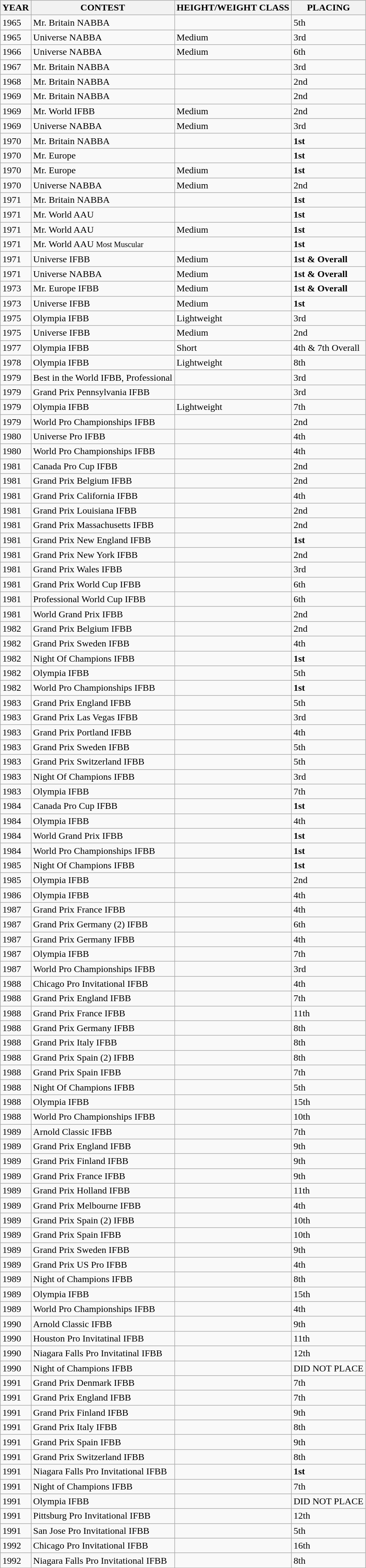<table class="wikitable">
<tr>
<th>YEAR</th>
<th>CONTEST</th>
<th>HEIGHT/WEIGHT CLASS</th>
<th>PLACING</th>
</tr>
<tr>
<td>1965</td>
<td>Mr. Britain NABBA</td>
<td></td>
<td>5th</td>
</tr>
<tr>
<td>1965</td>
<td>Universe NABBA</td>
<td>Medium</td>
<td>3rd</td>
</tr>
<tr>
<td>1966</td>
<td>Universe NABBA</td>
<td>Medium</td>
<td>6th</td>
</tr>
<tr>
<td>1967</td>
<td>Mr. Britain NABBA</td>
<td></td>
<td>3rd</td>
</tr>
<tr>
<td>1968</td>
<td>Mr. Britain NABBA</td>
<td></td>
<td>2nd</td>
</tr>
<tr>
<td>1969</td>
<td>Mr. Britain NABBA</td>
<td></td>
<td>2nd</td>
</tr>
<tr>
<td>1969</td>
<td>Mr. World IFBB</td>
<td>Medium</td>
<td>2nd</td>
</tr>
<tr>
<td>1969</td>
<td>Universe NABBA</td>
<td>Medium</td>
<td>3rd</td>
</tr>
<tr>
<td>1970</td>
<td>Mr. Britain NABBA</td>
<td></td>
<td><strong>1st</strong></td>
</tr>
<tr>
<td>1970</td>
<td>Mr. Europe</td>
<td></td>
<td><strong>1st</strong></td>
</tr>
<tr>
<td>1970</td>
<td>Mr. Europe</td>
<td>Medium</td>
<td><strong>1st</strong></td>
</tr>
<tr>
<td>1970</td>
<td>Universe NABBA</td>
<td>Medium</td>
<td>2nd</td>
</tr>
<tr>
<td>1971</td>
<td>Mr. Britain NABBA</td>
<td></td>
<td><strong>1st</strong></td>
</tr>
<tr>
<td>1971</td>
<td>Mr. World AAU</td>
<td></td>
<td><strong>1st</strong></td>
</tr>
<tr>
<td>1971</td>
<td>Mr. World AAU</td>
<td>Medium</td>
<td><strong>1st</strong></td>
</tr>
<tr>
<td>1971</td>
<td>Mr. World AAU <small>Most Muscular</small></td>
<td></td>
<td><strong>1st</strong></td>
</tr>
<tr>
<td>1971</td>
<td>Universe IFBB</td>
<td>Medium</td>
<td><strong>1st & Overall</strong></td>
</tr>
<tr>
<td>1971</td>
<td>Universe NABBA</td>
<td>Medium</td>
<td><strong>1st & Overall</strong></td>
</tr>
<tr>
<td>1973</td>
<td>Mr. Europe IFBB</td>
<td>Medium</td>
<td><strong>1st & Overall</strong></td>
</tr>
<tr>
<td>1973</td>
<td>Universe IFBB</td>
<td>Medium</td>
<td><strong>1st</strong></td>
</tr>
<tr>
<td>1975</td>
<td>Olympia IFBB</td>
<td>Lightweight</td>
<td>3rd</td>
</tr>
<tr>
<td>1975</td>
<td>Universe IFBB</td>
<td>Medium</td>
<td>2nd</td>
</tr>
<tr>
<td>1977</td>
<td>Olympia IFBB</td>
<td>Short</td>
<td>4th & 7th Overall</td>
</tr>
<tr>
<td>1978</td>
<td>Olympia IFBB</td>
<td>Lightweight</td>
<td>8th</td>
</tr>
<tr>
<td>1979</td>
<td>Best in the World IFBB, Professional</td>
<td></td>
<td>3rd</td>
</tr>
<tr>
<td>1979</td>
<td>Grand Prix Pennsylvania IFBB</td>
<td></td>
<td>3rd</td>
</tr>
<tr>
<td>1979</td>
<td>Olympia IFBB</td>
<td>Lightweight</td>
<td>7th</td>
</tr>
<tr>
<td>1979</td>
<td>World Pro Championships IFBB</td>
<td></td>
<td>2nd</td>
</tr>
<tr>
<td>1980</td>
<td>Universe Pro IFBB</td>
<td></td>
<td>4th</td>
</tr>
<tr>
<td>1980</td>
<td>World Pro Championships IFBB</td>
<td></td>
<td>4th</td>
</tr>
<tr>
<td>1981</td>
<td>Canada Pro Cup IFBB</td>
<td></td>
<td>2nd</td>
</tr>
<tr>
<td>1981</td>
<td>Grand Prix Belgium IFBB</td>
<td></td>
<td>2nd</td>
</tr>
<tr>
<td>1981</td>
<td>Grand Prix California IFBB</td>
<td></td>
<td>4th</td>
</tr>
<tr>
<td>1981</td>
<td>Grand Prix Louisiana IFBB</td>
<td></td>
<td>2nd</td>
</tr>
<tr>
<td>1981</td>
<td>Grand Prix Massachusetts IFBB</td>
<td></td>
<td>2nd</td>
</tr>
<tr>
<td>1981</td>
<td>Grand Prix New England IFBB</td>
<td></td>
<td><strong>1st</strong></td>
</tr>
<tr>
<td>1981</td>
<td>Grand Prix New York IFBB</td>
<td></td>
<td>2nd</td>
</tr>
<tr>
<td>1981</td>
<td>Grand Prix Wales IFBB</td>
<td></td>
<td>3rd</td>
</tr>
<tr>
<td>1981</td>
<td>Grand Prix World Cup IFBB</td>
<td></td>
<td>6th</td>
</tr>
<tr>
<td>1981</td>
<td>Professional World Cup IFBB</td>
<td></td>
<td>6th</td>
</tr>
<tr>
<td>1981</td>
<td>World Grand Prix IFBB</td>
<td></td>
<td>2nd</td>
</tr>
<tr>
<td>1982</td>
<td>Grand Prix Belgium IFBB</td>
<td></td>
<td>2nd</td>
</tr>
<tr>
<td>1982</td>
<td>Grand Prix Sweden IFBB</td>
<td></td>
<td>4th</td>
</tr>
<tr>
<td>1982</td>
<td>Night Of Champions IFBB</td>
<td></td>
<td><strong>1st</strong></td>
</tr>
<tr>
<td>1982</td>
<td>Olympia IFBB</td>
<td></td>
<td>5th</td>
</tr>
<tr>
<td>1982</td>
<td>World Pro Championships IFBB</td>
<td></td>
<td><strong>1st</strong></td>
</tr>
<tr>
<td>1983</td>
<td>Grand Prix England IFBB</td>
<td></td>
<td>5th</td>
</tr>
<tr>
<td>1983</td>
<td>Grand Prix Las Vegas IFBB</td>
<td></td>
<td>3rd</td>
</tr>
<tr>
<td>1983</td>
<td>Grand Prix Portland IFBB</td>
<td></td>
<td>4th</td>
</tr>
<tr>
<td>1983</td>
<td>Grand Prix Sweden IFBB</td>
<td></td>
<td>5th</td>
</tr>
<tr>
<td>1983</td>
<td>Grand Prix Switzerland IFBB</td>
<td></td>
<td>5th</td>
</tr>
<tr>
<td>1983</td>
<td>Night Of Champions IFBB</td>
<td></td>
<td>3rd</td>
</tr>
<tr>
<td>1983</td>
<td>Olympia IFBB</td>
<td></td>
<td>7th</td>
</tr>
<tr>
<td>1984</td>
<td>Canada Pro Cup IFBB</td>
<td></td>
<td><strong>1st</strong></td>
</tr>
<tr>
<td>1984</td>
<td>Olympia IFBB</td>
<td></td>
<td>4th</td>
</tr>
<tr>
<td>1984</td>
<td>World Grand Prix IFBB</td>
<td></td>
<td><strong>1st</strong></td>
</tr>
<tr>
<td>1984</td>
<td>World Pro Championships IFBB</td>
<td></td>
<td><strong>1st</strong></td>
</tr>
<tr>
<td>1985</td>
<td>Night Of Champions IFBB</td>
<td></td>
<td><strong>1st</strong></td>
</tr>
<tr>
<td>1985</td>
<td>Olympia IFBB</td>
<td></td>
<td>2nd</td>
</tr>
<tr>
<td>1986</td>
<td>Olympia IFBB</td>
<td></td>
<td>4th</td>
</tr>
<tr>
<td>1987</td>
<td>Grand Prix France IFBB</td>
<td></td>
<td>4th</td>
</tr>
<tr>
<td>1987</td>
<td>Grand Prix Germany (2) IFBB</td>
<td></td>
<td>6th</td>
</tr>
<tr>
<td>1987</td>
<td>Grand Prix Germany IFBB</td>
<td></td>
<td>4th</td>
</tr>
<tr>
<td>1987</td>
<td>Olympia IFBB</td>
<td></td>
<td>7th</td>
</tr>
<tr>
<td>1987</td>
<td>World Pro Championships IFBB</td>
<td></td>
<td>3rd</td>
</tr>
<tr>
<td>1988</td>
<td>Chicago Pro Invitational IFBB</td>
<td></td>
<td>4th</td>
</tr>
<tr>
<td>1988</td>
<td>Grand Prix England IFBB</td>
<td></td>
<td>7th</td>
</tr>
<tr>
<td>1988</td>
<td>Grand Prix France IFBB</td>
<td></td>
<td>11th</td>
</tr>
<tr>
<td>1988</td>
<td>Grand Prix Germany IFBB</td>
<td></td>
<td>8th</td>
</tr>
<tr>
<td>1988</td>
<td>Grand Prix Italy IFBB</td>
<td></td>
<td>8th</td>
</tr>
<tr>
<td>1988</td>
<td>Grand Prix Spain (2) IFBB</td>
<td></td>
<td>8th</td>
</tr>
<tr>
<td>1988</td>
<td>Grand Prix Spain IFBB</td>
<td></td>
<td>7th</td>
</tr>
<tr>
<td>1988</td>
<td>Night Of Champions IFBB</td>
<td></td>
<td>5th</td>
</tr>
<tr>
<td>1988</td>
<td>Olympia IFBB</td>
<td></td>
<td>15th</td>
</tr>
<tr>
<td>1988</td>
<td>World Pro Championships IFBB</td>
<td></td>
<td>10th</td>
</tr>
<tr>
<td>1989</td>
<td>Arnold Classic IFBB</td>
<td></td>
<td>7th</td>
</tr>
<tr>
<td>1989</td>
<td>Grand Prix England IFBB</td>
<td></td>
<td>9th</td>
</tr>
<tr>
<td>1989</td>
<td>Grand Prix Finland IFBB</td>
<td></td>
<td>9th</td>
</tr>
<tr>
<td>1989</td>
<td>Grand Prix France IFBB</td>
<td></td>
<td>9th</td>
</tr>
<tr>
<td>1989</td>
<td>Grand Prix Holland IFBB</td>
<td></td>
<td>11th</td>
</tr>
<tr>
<td>1989</td>
<td>Grand Prix Melbourne IFBB</td>
<td></td>
<td>4th</td>
</tr>
<tr>
<td>1989</td>
<td>Grand Prix Spain (2) IFBB</td>
<td></td>
<td>10th</td>
</tr>
<tr>
<td>1989</td>
<td>Grand Prix Spain IFBB</td>
<td></td>
<td>10th</td>
</tr>
<tr>
<td>1989</td>
<td>Grand Prix Sweden IFBB</td>
<td></td>
<td>9th</td>
</tr>
<tr>
<td>1989</td>
<td>Grand Prix US Pro IFBB</td>
<td></td>
<td>4th</td>
</tr>
<tr>
<td>1989</td>
<td>Night of Champions IFBB</td>
<td></td>
<td>8th</td>
</tr>
<tr>
<td>1989</td>
<td>Olympia IFBB</td>
<td></td>
<td>15th</td>
</tr>
<tr>
<td>1989</td>
<td>World Pro Championships IFBB</td>
<td></td>
<td>4th</td>
</tr>
<tr>
<td>1990</td>
<td>Arnold Classic IFBB</td>
<td></td>
<td>9th</td>
</tr>
<tr>
<td>1990</td>
<td>Houston Pro Invitatinal IFBB</td>
<td></td>
<td>11th</td>
</tr>
<tr>
<td>1990</td>
<td>Niagara Falls Pro Invitatinal IFBB</td>
<td></td>
<td>12th</td>
</tr>
<tr>
<td>1990</td>
<td>Night of Champions IFBB</td>
<td></td>
<td>DID NOT PLACE</td>
</tr>
<tr>
<td>1991</td>
<td>Grand Prix Denmark IFBB</td>
<td></td>
<td>7th</td>
</tr>
<tr>
<td>1991</td>
<td>Grand Prix England IFBB</td>
<td></td>
<td>7th</td>
</tr>
<tr>
<td>1991</td>
<td>Grand Prix Finland IFBB</td>
<td></td>
<td>9th</td>
</tr>
<tr>
<td>1991</td>
<td>Grand Prix Italy IFBB</td>
<td></td>
<td>8th</td>
</tr>
<tr>
<td>1991</td>
<td>Grand Prix Spain IFBB</td>
<td></td>
<td>9th</td>
</tr>
<tr>
<td>1991</td>
<td>Grand Prix Switzerland IFBB</td>
<td></td>
<td>8th</td>
</tr>
<tr>
<td>1991</td>
<td>Niagara Falls Pro Invitational IFBB</td>
<td></td>
<td><strong>1st</strong></td>
</tr>
<tr>
<td>1991</td>
<td>Night of Champions IFBB</td>
<td></td>
<td>7th</td>
</tr>
<tr>
<td>1991</td>
<td>Olympia IFBB</td>
<td></td>
<td>DID NOT PLACE</td>
</tr>
<tr>
<td>1991</td>
<td>Pittsburg Pro Invitational IFBB</td>
<td></td>
<td>12th</td>
</tr>
<tr>
<td>1991</td>
<td>San Jose Pro Invitational IFBB</td>
<td></td>
<td>5th</td>
</tr>
<tr>
<td>1992</td>
<td>Chicago Pro Invitational IFBB</td>
<td></td>
<td>16th</td>
</tr>
<tr>
<td>1992</td>
<td>Niagara Falls Pro Invitational IFBB</td>
<td></td>
<td>8th</td>
</tr>
</table>
